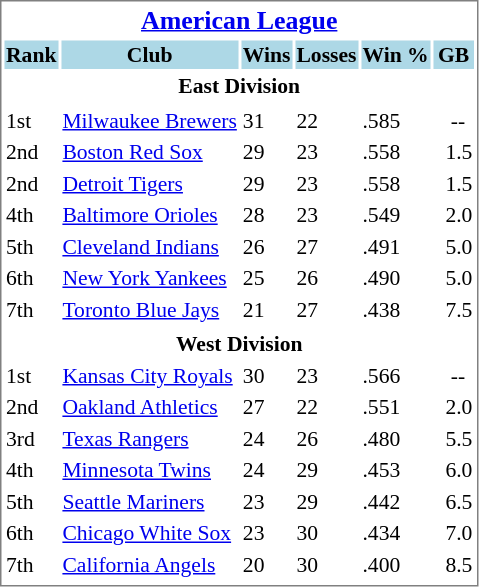<table cellpadding="1" style="width:auto;font-size: 90%; border: 1px solid gray;">
<tr align="center" style="font-size: larger;">
<th colspan=6><a href='#'>American League</a></th>
</tr>
<tr style="background:lightblue;">
<th>Rank</th>
<th>Club</th>
<th>Wins</th>
<th>Losses</th>
<th>Win %</th>
<th>GB</th>
</tr>
<tr align="center" style="vertical-align: middle;" style="background:lightblue;">
<th colspan=6>East Division</th>
</tr>
<tr>
</tr>
<tr>
<td>1st</td>
<td><a href='#'>Milwaukee Brewers</a></td>
<td>31</td>
<td>22</td>
<td>.585</td>
<td>   --</td>
</tr>
<tr>
<td>2nd</td>
<td><a href='#'>Boston Red Sox</a></td>
<td>29</td>
<td>23</td>
<td>.558</td>
<td>  1.5</td>
</tr>
<tr>
<td>2nd</td>
<td><a href='#'>Detroit Tigers</a></td>
<td>29</td>
<td>23</td>
<td>.558</td>
<td>  1.5</td>
</tr>
<tr>
<td>4th</td>
<td><a href='#'>Baltimore Orioles</a></td>
<td>28</td>
<td>23</td>
<td>.549</td>
<td>  2.0</td>
</tr>
<tr>
<td>5th</td>
<td><a href='#'>Cleveland Indians</a></td>
<td>26</td>
<td>27</td>
<td>.491</td>
<td>  5.0</td>
</tr>
<tr>
<td>6th</td>
<td><a href='#'>New York Yankees</a></td>
<td>25</td>
<td>26</td>
<td>.490</td>
<td>  5.0</td>
</tr>
<tr>
<td>7th</td>
<td><a href='#'>Toronto Blue Jays</a></td>
<td>21</td>
<td>27</td>
<td>.438</td>
<td>  7.5</td>
</tr>
<tr>
</tr>
<tr align="center" style="vertical-align: middle;" style="background:lightblue;">
<th colspan=6>West Division</th>
</tr>
<tr>
<td>1st</td>
<td><a href='#'>Kansas City Royals</a></td>
<td>30</td>
<td>23</td>
<td>.566</td>
<td>   --</td>
</tr>
<tr>
<td>2nd</td>
<td><a href='#'>Oakland Athletics</a></td>
<td>27</td>
<td>22</td>
<td>.551</td>
<td>  2.0</td>
</tr>
<tr>
<td>3rd</td>
<td><a href='#'>Texas Rangers</a></td>
<td>24</td>
<td>26</td>
<td>.480</td>
<td>  5.5</td>
</tr>
<tr>
<td>4th</td>
<td><a href='#'>Minnesota Twins</a></td>
<td>24</td>
<td>29</td>
<td>.453</td>
<td>  6.0</td>
</tr>
<tr>
<td>5th</td>
<td><a href='#'>Seattle Mariners</a></td>
<td>23</td>
<td>29</td>
<td>.442</td>
<td>  6.5</td>
</tr>
<tr>
<td>6th</td>
<td><a href='#'>Chicago White Sox</a></td>
<td>23</td>
<td>30</td>
<td>.434</td>
<td>  7.0</td>
</tr>
<tr>
<td>7th</td>
<td><a href='#'>California Angels</a></td>
<td>20</td>
<td>30</td>
<td>.400</td>
<td>  8.5</td>
</tr>
<tr>
</tr>
</table>
